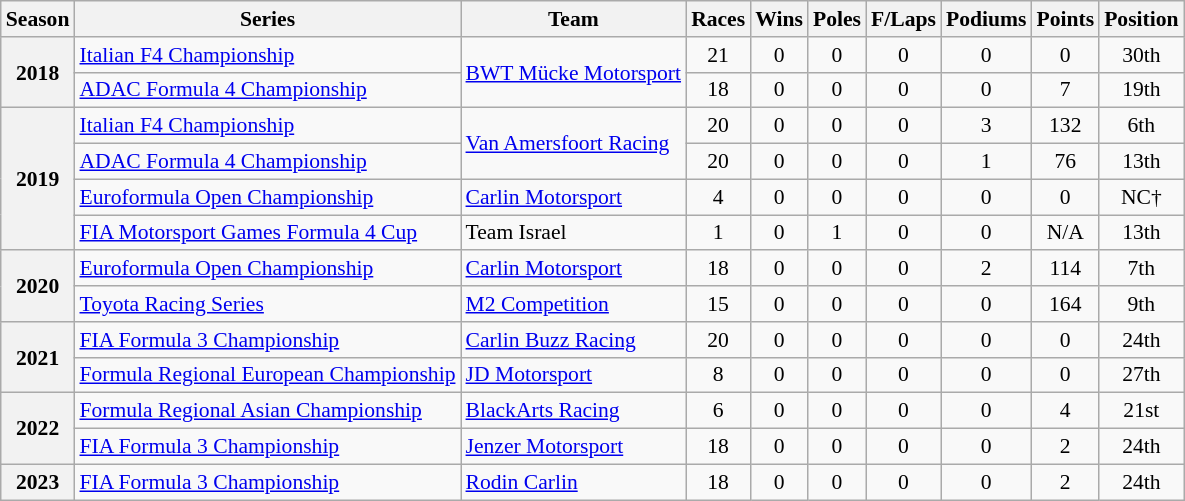<table class="wikitable" style="font-size: 90%; text-align:center">
<tr>
<th>Season</th>
<th>Series</th>
<th>Team</th>
<th>Races</th>
<th>Wins</th>
<th>Poles</th>
<th>F/Laps</th>
<th>Podiums</th>
<th>Points</th>
<th>Position</th>
</tr>
<tr>
<th rowspan=2>2018</th>
<td align=left><a href='#'>Italian F4 Championship</a></td>
<td rowspan=2 align=left><a href='#'>BWT Mücke Motorsport</a></td>
<td>21</td>
<td>0</td>
<td>0</td>
<td>0</td>
<td>0</td>
<td>0</td>
<td>30th</td>
</tr>
<tr>
<td align=left><a href='#'>ADAC Formula 4 Championship</a></td>
<td>18</td>
<td>0</td>
<td>0</td>
<td>0</td>
<td>0</td>
<td>7</td>
<td>19th</td>
</tr>
<tr>
<th rowspan=4>2019</th>
<td align=left><a href='#'>Italian F4 Championship</a></td>
<td rowspan=2 align=left><a href='#'>Van Amersfoort Racing</a></td>
<td>20</td>
<td>0</td>
<td>0</td>
<td>0</td>
<td>3</td>
<td>132</td>
<td>6th</td>
</tr>
<tr>
<td align=left><a href='#'>ADAC Formula 4 Championship</a></td>
<td>20</td>
<td>0</td>
<td>0</td>
<td>0</td>
<td>1</td>
<td>76</td>
<td>13th</td>
</tr>
<tr>
<td align=left><a href='#'>Euroformula Open Championship</a></td>
<td align=left><a href='#'>Carlin Motorsport</a></td>
<td>4</td>
<td>0</td>
<td>0</td>
<td>0</td>
<td>0</td>
<td>0</td>
<td>NC†</td>
</tr>
<tr>
<td align=left><a href='#'>FIA Motorsport Games Formula 4 Cup</a></td>
<td align=left>Team Israel</td>
<td>1</td>
<td>0</td>
<td>1</td>
<td>0</td>
<td>0</td>
<td>N/A</td>
<td>13th</td>
</tr>
<tr>
<th rowspan=2>2020</th>
<td align=left><a href='#'>Euroformula Open Championship</a></td>
<td align=left><a href='#'>Carlin Motorsport</a></td>
<td>18</td>
<td>0</td>
<td>0</td>
<td>0</td>
<td>2</td>
<td>114</td>
<td>7th</td>
</tr>
<tr>
<td align=left><a href='#'>Toyota Racing Series</a></td>
<td align=left><a href='#'>M2 Competition</a></td>
<td>15</td>
<td>0</td>
<td>0</td>
<td>0</td>
<td>0</td>
<td>164</td>
<td>9th</td>
</tr>
<tr>
<th rowspan=2>2021</th>
<td align=left><a href='#'>FIA Formula 3 Championship</a></td>
<td align=left><a href='#'>Carlin Buzz Racing</a></td>
<td>20</td>
<td>0</td>
<td>0</td>
<td>0</td>
<td>0</td>
<td>0</td>
<td>24th</td>
</tr>
<tr>
<td align=left><a href='#'>Formula Regional European Championship</a></td>
<td align=left><a href='#'>JD Motorsport</a></td>
<td>8</td>
<td>0</td>
<td>0</td>
<td>0</td>
<td>0</td>
<td>0</td>
<td>27th</td>
</tr>
<tr>
<th rowspan=2>2022</th>
<td align=left><a href='#'>Formula Regional Asian Championship</a></td>
<td align=left><a href='#'>BlackArts Racing</a></td>
<td>6</td>
<td>0</td>
<td>0</td>
<td>0</td>
<td>0</td>
<td>4</td>
<td>21st</td>
</tr>
<tr>
<td align=left><a href='#'>FIA Formula 3 Championship</a></td>
<td align=left><a href='#'>Jenzer Motorsport</a></td>
<td>18</td>
<td>0</td>
<td>0</td>
<td>0</td>
<td>0</td>
<td>2</td>
<td>24th</td>
</tr>
<tr>
<th>2023</th>
<td align=left><a href='#'>FIA Formula 3 Championship</a></td>
<td align=left><a href='#'>Rodin Carlin</a></td>
<td>18</td>
<td>0</td>
<td>0</td>
<td>0</td>
<td>0</td>
<td>2</td>
<td>24th</td>
</tr>
</table>
